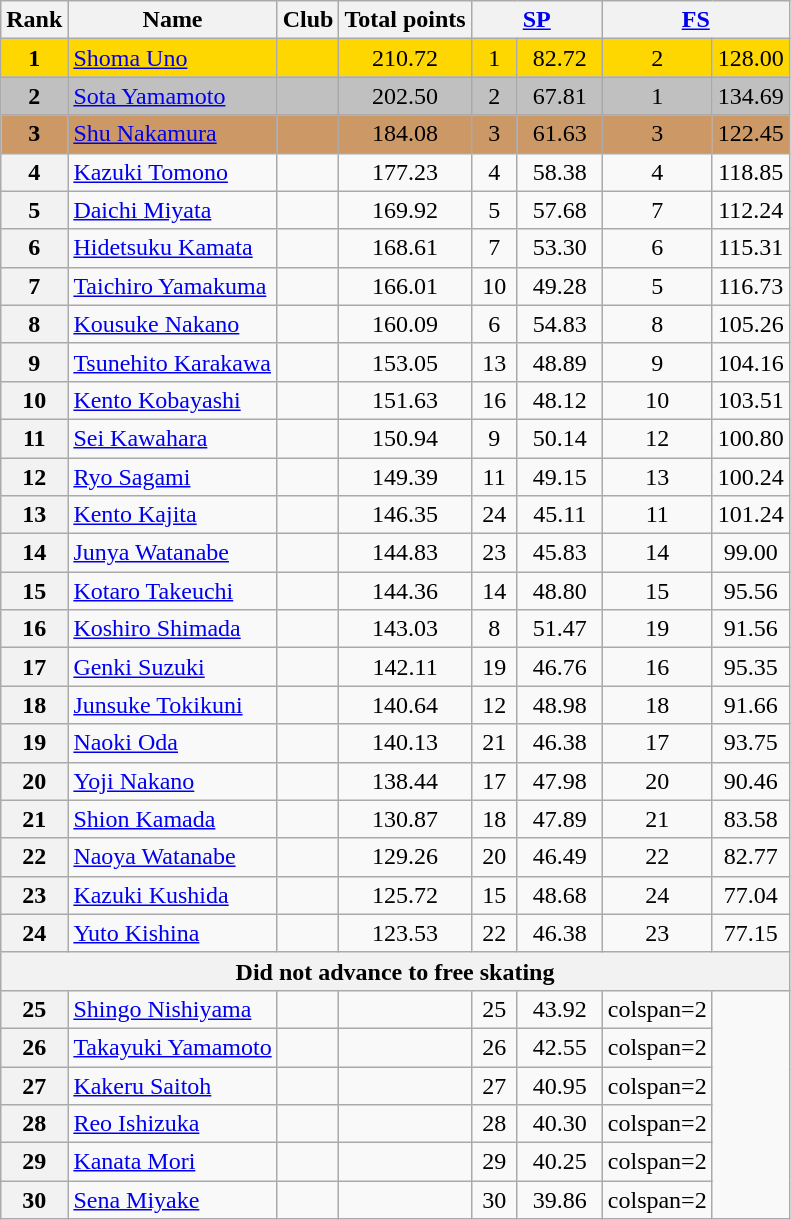<table class="wikitable sortable">
<tr>
<th>Rank</th>
<th>Name</th>
<th>Club</th>
<th>Total points</th>
<th colspan="2" width="80px"><a href='#'>SP</a></th>
<th colspan="2" width="80px"><a href='#'>FS</a></th>
</tr>
<tr bgcolor="gold">
<td align="center"><strong>1</strong></td>
<td><a href='#'>Shoma Uno</a></td>
<td></td>
<td align="center">210.72</td>
<td align="center">1</td>
<td align="center">82.72</td>
<td align="center">2</td>
<td align="center">128.00</td>
</tr>
<tr bgcolor="silver">
<td align="center"><strong>2</strong></td>
<td><a href='#'>Sota Yamamoto</a></td>
<td></td>
<td align="center">202.50</td>
<td align="center">2</td>
<td align="center">67.81</td>
<td align="center">1</td>
<td align="center">134.69</td>
</tr>
<tr bgcolor="cc9966">
<td align="center"><strong>3</strong></td>
<td><a href='#'>Shu Nakamura</a></td>
<td></td>
<td align="center">184.08</td>
<td align="center">3</td>
<td align="center">61.63</td>
<td align="center">3</td>
<td align="center">122.45</td>
</tr>
<tr>
<th>4</th>
<td><a href='#'>Kazuki Tomono</a></td>
<td></td>
<td align="center">177.23</td>
<td align="center">4</td>
<td align="center">58.38</td>
<td align="center">4</td>
<td align="center">118.85</td>
</tr>
<tr>
<th>5</th>
<td><a href='#'>Daichi Miyata</a></td>
<td></td>
<td align="center">169.92</td>
<td align="center">5</td>
<td align="center">57.68</td>
<td align="center">7</td>
<td align="center">112.24</td>
</tr>
<tr>
<th>6</th>
<td><a href='#'>Hidetsuku Kamata</a></td>
<td></td>
<td align="center">168.61</td>
<td align="center">7</td>
<td align="center">53.30</td>
<td align="center">6</td>
<td align="center">115.31</td>
</tr>
<tr>
<th>7</th>
<td><a href='#'>Taichiro Yamakuma</a></td>
<td></td>
<td align="center">166.01</td>
<td align="center">10</td>
<td align="center">49.28</td>
<td align="center">5</td>
<td align="center">116.73</td>
</tr>
<tr>
<th>8</th>
<td><a href='#'>Kousuke Nakano</a></td>
<td></td>
<td align="center">160.09</td>
<td align="center">6</td>
<td align="center">54.83</td>
<td align="center">8</td>
<td align="center">105.26</td>
</tr>
<tr>
<th>9</th>
<td><a href='#'>Tsunehito Karakawa</a></td>
<td></td>
<td align="center">153.05</td>
<td align="center">13</td>
<td align="center">48.89</td>
<td align="center">9</td>
<td align="center">104.16</td>
</tr>
<tr>
<th>10</th>
<td><a href='#'>Kento Kobayashi</a></td>
<td></td>
<td align="center">151.63</td>
<td align="center">16</td>
<td align="center">48.12</td>
<td align="center">10</td>
<td align="center">103.51</td>
</tr>
<tr>
<th>11</th>
<td><a href='#'>Sei Kawahara</a></td>
<td></td>
<td align="center">150.94</td>
<td align="center">9</td>
<td align="center">50.14</td>
<td align="center">12</td>
<td align="center">100.80</td>
</tr>
<tr>
<th>12</th>
<td><a href='#'>Ryo Sagami</a></td>
<td></td>
<td align="center">149.39</td>
<td align="center">11</td>
<td align="center">49.15</td>
<td align="center">13</td>
<td align="center">100.24</td>
</tr>
<tr>
<th>13</th>
<td><a href='#'>Kento Kajita</a></td>
<td></td>
<td align="center">146.35</td>
<td align="center">24</td>
<td align="center">45.11</td>
<td align="center">11</td>
<td align="center">101.24</td>
</tr>
<tr>
<th>14</th>
<td><a href='#'>Junya Watanabe</a></td>
<td></td>
<td align="center">144.83</td>
<td align="center">23</td>
<td align="center">45.83</td>
<td align="center">14</td>
<td align="center">99.00</td>
</tr>
<tr>
<th>15</th>
<td><a href='#'>Kotaro Takeuchi</a></td>
<td></td>
<td align="center">144.36</td>
<td align="center">14</td>
<td align="center">48.80</td>
<td align="center">15</td>
<td align="center">95.56</td>
</tr>
<tr>
<th>16</th>
<td><a href='#'>Koshiro Shimada</a></td>
<td></td>
<td align="center">143.03</td>
<td align="center">8</td>
<td align="center">51.47</td>
<td align="center">19</td>
<td align="center">91.56</td>
</tr>
<tr>
<th>17</th>
<td><a href='#'>Genki Suzuki</a></td>
<td></td>
<td align="center">142.11</td>
<td align="center">19</td>
<td align="center">46.76</td>
<td align="center">16</td>
<td align="center">95.35</td>
</tr>
<tr>
<th>18</th>
<td><a href='#'>Junsuke Tokikuni</a></td>
<td></td>
<td align="center">140.64</td>
<td align="center">12</td>
<td align="center">48.98</td>
<td align="center">18</td>
<td align="center">91.66</td>
</tr>
<tr>
<th>19</th>
<td><a href='#'>Naoki Oda</a></td>
<td></td>
<td align="center">140.13</td>
<td align="center">21</td>
<td align="center">46.38</td>
<td align="center">17</td>
<td align="center">93.75</td>
</tr>
<tr>
<th>20</th>
<td><a href='#'>Yoji Nakano</a></td>
<td></td>
<td align="center">138.44</td>
<td align="center">17</td>
<td align="center">47.98</td>
<td align="center">20</td>
<td align="center">90.46</td>
</tr>
<tr>
<th>21</th>
<td><a href='#'>Shion Kamada</a></td>
<td></td>
<td align="center">130.87</td>
<td align="center">18</td>
<td align="center">47.89</td>
<td align="center">21</td>
<td align="center">83.58</td>
</tr>
<tr>
<th>22</th>
<td><a href='#'>Naoya Watanabe</a></td>
<td></td>
<td align="center">129.26</td>
<td align="center">20</td>
<td align="center">46.49</td>
<td align="center">22</td>
<td align="center">82.77</td>
</tr>
<tr>
<th>23</th>
<td><a href='#'>Kazuki Kushida</a></td>
<td></td>
<td align="center">125.72</td>
<td align="center">15</td>
<td align="center">48.68</td>
<td align="center">24</td>
<td align="center">77.04</td>
</tr>
<tr>
<th>24</th>
<td><a href='#'>Yuto Kishina</a></td>
<td></td>
<td align="center">123.53</td>
<td align="center">22</td>
<td align="center">46.38</td>
<td align="center">23</td>
<td align="center">77.15</td>
</tr>
<tr>
<th colspan=8>Did not advance to free skating</th>
</tr>
<tr>
<th>25</th>
<td><a href='#'>Shingo Nishiyama</a></td>
<td></td>
<td></td>
<td align="center">25</td>
<td align="center">43.92</td>
<td>colspan=2 </td>
</tr>
<tr>
<th>26</th>
<td><a href='#'>Takayuki Yamamoto</a></td>
<td></td>
<td></td>
<td align="center">26</td>
<td align="center">42.55</td>
<td>colspan=2 </td>
</tr>
<tr>
<th>27</th>
<td><a href='#'>Kakeru Saitoh</a></td>
<td></td>
<td></td>
<td align="center">27</td>
<td align="center">40.95</td>
<td>colspan=2 </td>
</tr>
<tr>
<th>28</th>
<td><a href='#'>Reo Ishizuka</a></td>
<td></td>
<td></td>
<td align="center">28</td>
<td align="center">40.30</td>
<td>colspan=2 </td>
</tr>
<tr>
<th>29</th>
<td><a href='#'>Kanata Mori</a></td>
<td></td>
<td></td>
<td align="center">29</td>
<td align="center">40.25</td>
<td>colspan=2 </td>
</tr>
<tr>
<th>30</th>
<td><a href='#'>Sena Miyake</a></td>
<td></td>
<td></td>
<td align="center">30</td>
<td align="center">39.86</td>
<td>colspan=2 </td>
</tr>
</table>
